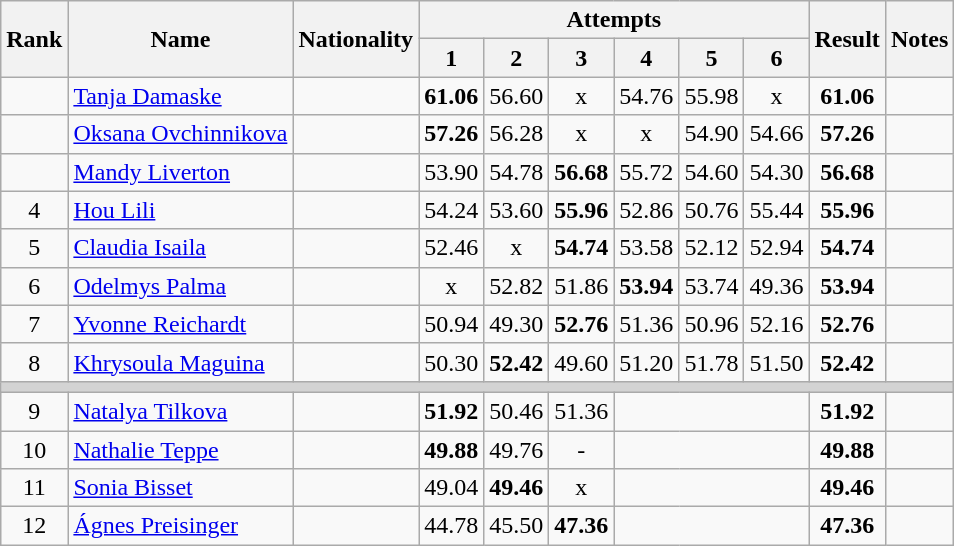<table class="wikitable sortable" style="text-align:center">
<tr>
<th rowspan=2>Rank</th>
<th rowspan=2>Name</th>
<th rowspan=2>Nationality</th>
<th colspan=6>Attempts</th>
<th rowspan=2>Result</th>
<th rowspan=2>Notes</th>
</tr>
<tr>
<th>1</th>
<th>2</th>
<th>3</th>
<th>4</th>
<th>5</th>
<th>6</th>
</tr>
<tr>
<td></td>
<td align=left><a href='#'>Tanja Damaske</a></td>
<td align=left></td>
<td><strong>61.06</strong></td>
<td>56.60</td>
<td>x</td>
<td>54.76</td>
<td>55.98</td>
<td>x</td>
<td><strong>61.06</strong></td>
<td></td>
</tr>
<tr>
<td></td>
<td align=left><a href='#'>Oksana Ovchinnikova</a></td>
<td align=left></td>
<td><strong>57.26</strong></td>
<td>56.28</td>
<td>x</td>
<td>x</td>
<td>54.90</td>
<td>54.66</td>
<td><strong>57.26</strong></td>
<td></td>
</tr>
<tr>
<td></td>
<td align=left><a href='#'>Mandy Liverton</a></td>
<td align=left></td>
<td>53.90</td>
<td>54.78</td>
<td><strong>56.68</strong></td>
<td>55.72</td>
<td>54.60</td>
<td>54.30</td>
<td><strong>56.68</strong></td>
<td></td>
</tr>
<tr>
<td>4</td>
<td align=left><a href='#'>Hou Lili</a></td>
<td align=left></td>
<td>54.24</td>
<td>53.60</td>
<td><strong>55.96</strong></td>
<td>52.86</td>
<td>50.76</td>
<td>55.44</td>
<td><strong>55.96</strong></td>
<td></td>
</tr>
<tr>
<td>5</td>
<td align=left><a href='#'>Claudia Isaila</a></td>
<td align=left></td>
<td>52.46</td>
<td>x</td>
<td><strong>54.74</strong></td>
<td>53.58</td>
<td>52.12</td>
<td>52.94</td>
<td><strong>54.74</strong></td>
<td></td>
</tr>
<tr>
<td>6</td>
<td align=left><a href='#'>Odelmys Palma</a></td>
<td align=left></td>
<td>x</td>
<td>52.82</td>
<td>51.86</td>
<td><strong>53.94</strong></td>
<td>53.74</td>
<td>49.36</td>
<td><strong>53.94</strong></td>
<td></td>
</tr>
<tr>
<td>7</td>
<td align=left><a href='#'>Yvonne Reichardt</a></td>
<td align=left></td>
<td>50.94</td>
<td>49.30</td>
<td><strong>52.76</strong></td>
<td>51.36</td>
<td>50.96</td>
<td>52.16</td>
<td><strong>52.76</strong></td>
<td></td>
</tr>
<tr>
<td>8</td>
<td align=left><a href='#'>Khrysoula Maguina</a></td>
<td align=left></td>
<td>50.30</td>
<td><strong>52.42</strong></td>
<td>49.60</td>
<td>51.20</td>
<td>51.78</td>
<td>51.50</td>
<td><strong>52.42</strong></td>
<td></td>
</tr>
<tr>
<td colspan=11 bgcolor=lightgray></td>
</tr>
<tr>
<td>9</td>
<td align=left><a href='#'>Natalya Tilkova</a></td>
<td align=left></td>
<td><strong>51.92</strong></td>
<td>50.46</td>
<td>51.36</td>
<td colspan=3></td>
<td><strong>51.92</strong></td>
<td></td>
</tr>
<tr>
<td>10</td>
<td align=left><a href='#'>Nathalie Teppe</a></td>
<td align=left></td>
<td><strong>49.88</strong></td>
<td>49.76</td>
<td>-</td>
<td colspan=3></td>
<td><strong>49.88</strong></td>
<td></td>
</tr>
<tr>
<td>11</td>
<td align=left><a href='#'>Sonia Bisset</a></td>
<td align=left></td>
<td>49.04</td>
<td><strong>49.46</strong></td>
<td>x</td>
<td colspan=3></td>
<td><strong>49.46</strong></td>
<td></td>
</tr>
<tr>
<td>12</td>
<td align=left><a href='#'>Ágnes Preisinger</a></td>
<td align=left></td>
<td>44.78</td>
<td>45.50</td>
<td><strong>47.36</strong></td>
<td colspan=3></td>
<td><strong>47.36</strong></td>
<td></td>
</tr>
</table>
